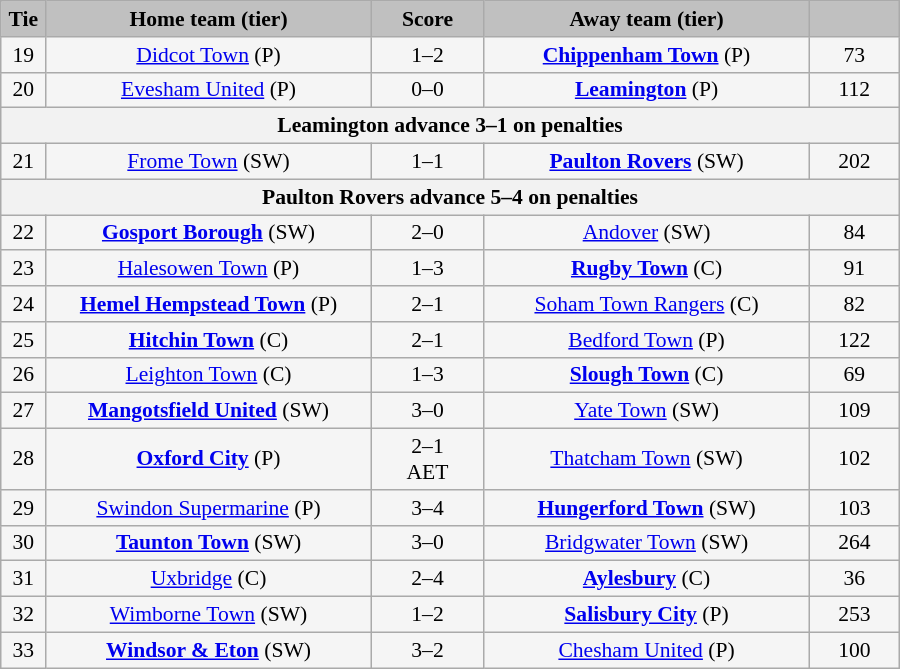<table class="wikitable" style="width: 600px; background:WhiteSmoke; text-align:center; font-size:90%">
<tr>
<td scope="col" style="width:  5.00%; background:silver;"><strong>Tie</strong></td>
<td scope="col" style="width: 36.25%; background:silver;"><strong>Home team (tier)</strong></td>
<td scope="col" style="width: 12.50%; background:silver;"><strong>Score</strong></td>
<td scope="col" style="width: 36.25%; background:silver;"><strong>Away team (tier)</strong></td>
<td scope="col" style="width: 10.00%; background:silver;"><strong></strong></td>
</tr>
<tr>
<td>19</td>
<td><a href='#'>Didcot Town</a> (P)</td>
<td>1–2</td>
<td><strong><a href='#'>Chippenham Town</a></strong> (P)</td>
<td>73</td>
</tr>
<tr>
<td>20</td>
<td><a href='#'>Evesham United</a> (P)</td>
<td>0–0</td>
<td><strong><a href='#'>Leamington</a></strong> (P)</td>
<td>112</td>
</tr>
<tr>
<th colspan="5">Leamington advance 3–1 on penalties</th>
</tr>
<tr>
<td>21</td>
<td><a href='#'>Frome Town</a> (SW)</td>
<td>1–1</td>
<td><strong><a href='#'>Paulton Rovers</a></strong> (SW)</td>
<td>202</td>
</tr>
<tr>
<th colspan="5">Paulton Rovers advance 5–4 on penalties</th>
</tr>
<tr>
<td>22</td>
<td><strong><a href='#'>Gosport Borough</a></strong> (SW)</td>
<td>2–0</td>
<td><a href='#'>Andover</a> (SW)</td>
<td>84</td>
</tr>
<tr>
<td>23</td>
<td><a href='#'>Halesowen Town</a> (P)</td>
<td>1–3</td>
<td><strong><a href='#'>Rugby Town</a></strong> (C)</td>
<td>91</td>
</tr>
<tr>
<td>24</td>
<td><strong><a href='#'>Hemel Hempstead Town</a></strong> (P)</td>
<td>2–1</td>
<td><a href='#'>Soham Town Rangers</a> (C)</td>
<td>82</td>
</tr>
<tr>
<td>25</td>
<td><strong><a href='#'>Hitchin Town</a></strong> (C)</td>
<td>2–1</td>
<td><a href='#'>Bedford Town</a> (P)</td>
<td>122</td>
</tr>
<tr>
<td>26</td>
<td><a href='#'>Leighton Town</a> (C)</td>
<td>1–3</td>
<td><strong><a href='#'>Slough Town</a></strong> (C)</td>
<td>69</td>
</tr>
<tr>
<td>27</td>
<td><strong><a href='#'>Mangotsfield United</a></strong> (SW)</td>
<td>3–0</td>
<td><a href='#'>Yate Town</a> (SW)</td>
<td>109</td>
</tr>
<tr>
<td>28</td>
<td><strong><a href='#'>Oxford City</a></strong> (P)</td>
<td>2–1<br>AET</td>
<td><a href='#'>Thatcham Town</a> (SW)</td>
<td>102</td>
</tr>
<tr>
<td>29</td>
<td><a href='#'>Swindon Supermarine</a> (P)</td>
<td>3–4</td>
<td><strong><a href='#'>Hungerford Town</a></strong> (SW)</td>
<td>103</td>
</tr>
<tr>
<td>30</td>
<td><strong><a href='#'>Taunton Town</a></strong> (SW)</td>
<td>3–0</td>
<td><a href='#'>Bridgwater Town</a> (SW)</td>
<td>264</td>
</tr>
<tr>
<td>31</td>
<td><a href='#'>Uxbridge</a> (C)</td>
<td>2–4</td>
<td><strong><a href='#'>Aylesbury</a></strong> (C)</td>
<td>36</td>
</tr>
<tr>
<td>32</td>
<td><a href='#'>Wimborne Town</a> (SW)</td>
<td>1–2</td>
<td><strong><a href='#'>Salisbury City</a></strong> (P)</td>
<td>253</td>
</tr>
<tr>
<td>33</td>
<td><strong><a href='#'>Windsor & Eton</a></strong> (SW)</td>
<td>3–2</td>
<td><a href='#'>Chesham United</a> (P)</td>
<td>100</td>
</tr>
</table>
